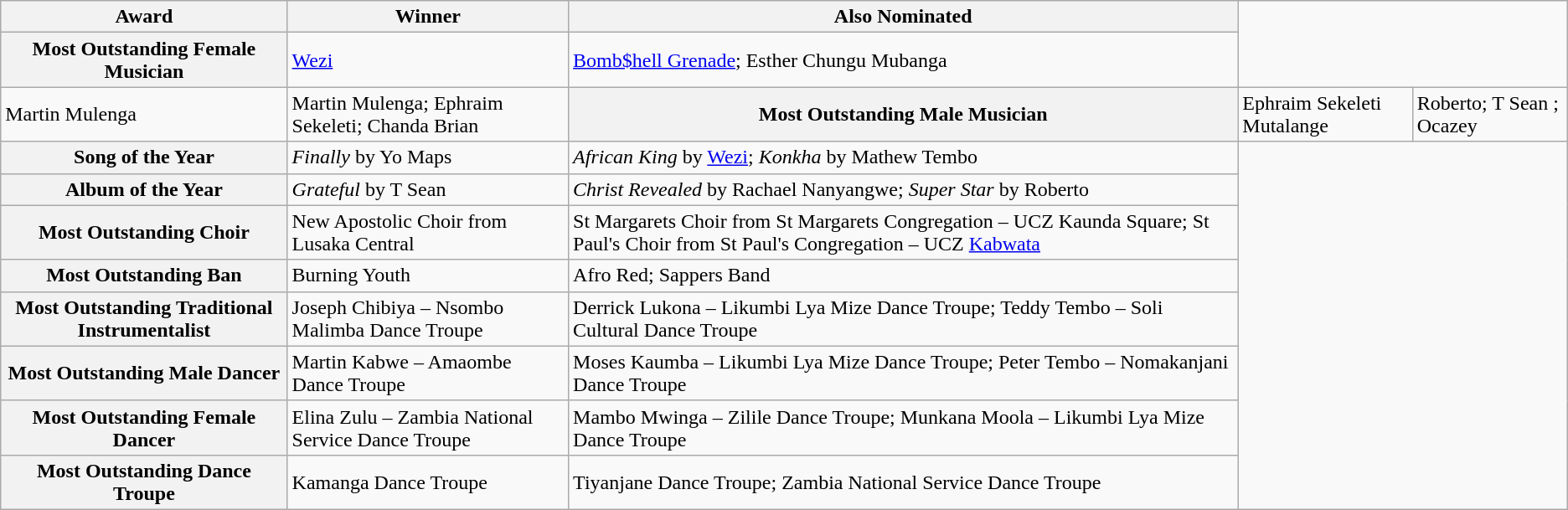<table class="wikitable">
<tr>
<th>Award</th>
<th>Winner</th>
<th>Also Nominated</th>
</tr>
<tr>
<th scope=row>Most Outstanding Female Musician</th>
<td><a href='#'>Wezi</a></td>
<td><a href='#'>Bomb$hell Grenade</a>; Esther Chungu Mubanga</td>
</tr>
<tr scop=row| Most outstanding Youth of the Year>
<td>Martin Mulenga</td>
<td>Martin Mulenga; Ephraim Sekeleti; Chanda Brian</td>
<th scope=row>Most Outstanding Male Musician</th>
<td>Ephraim Sekeleti Mutalange</td>
<td>Roberto; T Sean ; Ocazey</td>
</tr>
<tr>
<th scope=row>Song of the Year</th>
<td><em>Finally</em> by Yo Maps</td>
<td><em>African King</em> by <a href='#'>Wezi</a>; <em>Konkha</em> by Mathew Tembo</td>
</tr>
<tr>
<th scope=row>Album of the Year</th>
<td><em>Grateful</em> by T Sean</td>
<td><em>Christ Revealed</em> by Rachael Nanyangwe; <em>Super Star</em> by Roberto</td>
</tr>
<tr>
<th scope=row>Most Outstanding Choir</th>
<td>New Apostolic Choir from Lusaka Central</td>
<td>St Margarets Choir from St Margarets Congregation – UCZ Kaunda Square; St Paul's Choir from St Paul's Congregation – UCZ <a href='#'>Kabwata</a></td>
</tr>
<tr>
<th scope=row>Most Outstanding Ban</th>
<td>Burning Youth</td>
<td>Afro Red; Sappers Band</td>
</tr>
<tr>
<th scope=row>Most Outstanding Traditional Instrumentalist</th>
<td>Joseph Chibiya – Nsombo Malimba Dance Troupe</td>
<td>Derrick Lukona – Likumbi Lya Mize Dance Troupe; Teddy Tembo – Soli Cultural Dance Troupe</td>
</tr>
<tr>
<th scope=row>Most Outstanding Male Dancer</th>
<td>Martin Kabwe – Amaombe Dance Troupe</td>
<td>Moses Kaumba – Likumbi Lya Mize Dance Troupe; Peter Tembo – Nomakanjani Dance Troupe</td>
</tr>
<tr>
<th scope=row>Most Outstanding Female Dancer</th>
<td>Elina Zulu – Zambia National Service Dance Troupe</td>
<td>Mambo Mwinga – Zilile Dance Troupe; Munkana Moola – Likumbi Lya Mize Dance Troupe</td>
</tr>
<tr>
<th scope=row>Most Outstanding Dance Troupe</th>
<td>Kamanga Dance Troupe</td>
<td>Tiyanjane Dance Troupe; Zambia National Service Dance Troupe</td>
</tr>
</table>
